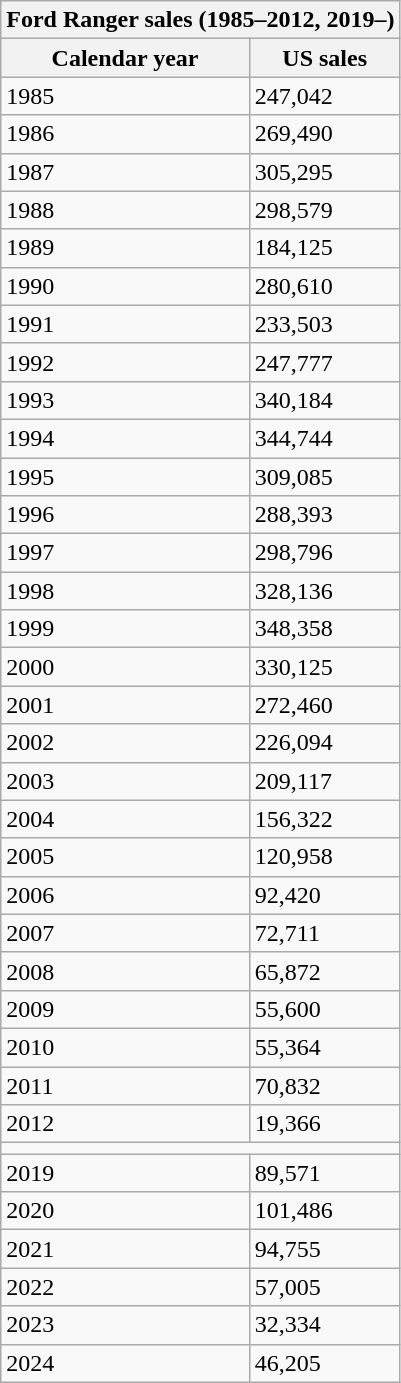<table class="wikitable">
<tr>
<th colspan="2">Ford Ranger sales (1985–2012, 2019–)</th>
</tr>
<tr>
<th>Calendar year</th>
<th>US sales</th>
</tr>
<tr>
<td>1985</td>
<td>247,042</td>
</tr>
<tr>
<td>1986</td>
<td>269,490</td>
</tr>
<tr>
<td>1987</td>
<td>305,295</td>
</tr>
<tr>
<td>1988</td>
<td>298,579</td>
</tr>
<tr>
<td>1989</td>
<td>184,125</td>
</tr>
<tr>
<td>1990</td>
<td>280,610</td>
</tr>
<tr>
<td>1991</td>
<td>233,503</td>
</tr>
<tr>
<td>1992</td>
<td>247,777</td>
</tr>
<tr>
<td>1993</td>
<td>340,184</td>
</tr>
<tr>
<td>1994</td>
<td>344,744</td>
</tr>
<tr>
<td>1995</td>
<td>309,085</td>
</tr>
<tr>
<td>1996</td>
<td>288,393</td>
</tr>
<tr>
<td>1997</td>
<td>298,796</td>
</tr>
<tr>
<td>1998</td>
<td>328,136</td>
</tr>
<tr>
<td>1999</td>
<td>348,358</td>
</tr>
<tr>
<td>2000</td>
<td>330,125</td>
</tr>
<tr>
<td>2001</td>
<td>272,460</td>
</tr>
<tr>
<td>2002</td>
<td>226,094</td>
</tr>
<tr>
<td>2003</td>
<td>209,117</td>
</tr>
<tr>
<td>2004</td>
<td>156,322</td>
</tr>
<tr>
<td>2005</td>
<td>120,958</td>
</tr>
<tr>
<td>2006</td>
<td>92,420</td>
</tr>
<tr>
<td>2007</td>
<td>72,711</td>
</tr>
<tr>
<td>2008</td>
<td>65,872</td>
</tr>
<tr>
<td>2009</td>
<td>55,600</td>
</tr>
<tr>
<td>2010</td>
<td>55,364</td>
</tr>
<tr>
<td>2011</td>
<td>70,832</td>
</tr>
<tr>
<td>2012</td>
<td>19,366</td>
</tr>
<tr>
<td colspan=2></td>
</tr>
<tr>
<td>2019</td>
<td>89,571</td>
</tr>
<tr>
<td>2020</td>
<td>101,486</td>
</tr>
<tr>
<td>2021</td>
<td>94,755</td>
</tr>
<tr>
<td>2022</td>
<td>57,005</td>
</tr>
<tr>
<td>2023</td>
<td>32,334</td>
</tr>
<tr>
<td>2024</td>
<td>46,205</td>
</tr>
</table>
